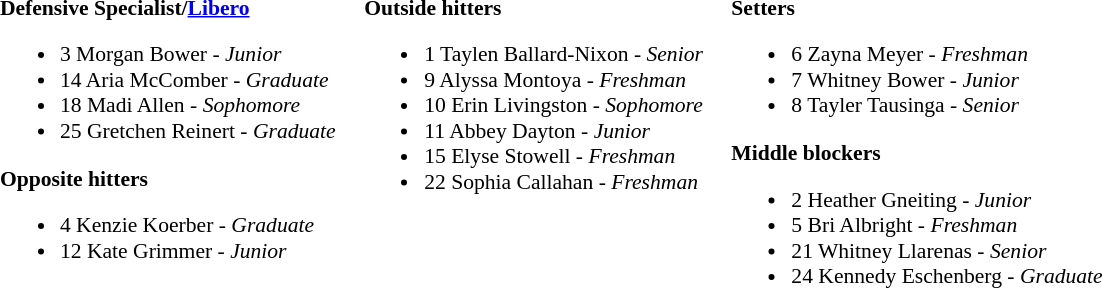<table class="toccolours" style="border-collapse:collapse; font-size:90%;">
<tr>
<td colspan="7" style=></td>
</tr>
<tr>
</tr>
<tr>
<td width="03"> </td>
<td valign="top"><br><strong>Defensive Specialist/<a href='#'>Libero</a></strong><ul><li>3 Morgan Bower - <em>Junior</em></li><li>14 Aria McComber - <em>Graduate</em></li><li>18 Madi Allen - <em>Sophomore</em></li><li>25 Gretchen Reinert - <em>Graduate</em></li></ul><strong>Opposite hitters</strong><ul><li>4 Kenzie Koerber - <em>Graduate</em></li><li>12 Kate Grimmer - <em>Junior</em></li></ul></td>
<td width="15"> </td>
<td valign="top"><br><strong>Outside hitters</strong><ul><li>1 Taylen Ballard-Nixon - <em>Senior</em></li><li>9 Alyssa Montoya - <em>Freshman</em></li><li>10 Erin Livingston - <em>Sophomore</em></li><li>11 Abbey Dayton - <em>Junior</em></li><li>15 Elyse Stowell - <em>Freshman</em></li><li>22 Sophia Callahan - <em>Freshman</em></li></ul></td>
<td width="15"> </td>
<td valign="top"><br><strong>Setters</strong><ul><li>6 Zayna Meyer - <em>Freshman</em></li><li>7 Whitney Bower - <em>Junior</em></li><li>8 Tayler Tausinga - <em>Senior</em></li></ul><strong>Middle blockers</strong><ul><li>2 Heather Gneiting - <em>Junior</em></li><li>5 Bri Albright - <em>Freshman</em></li><li>21 Whitney Llarenas - <em> Senior</em></li><li>24 Kennedy Eschenberg - <em>Graduate</em></li></ul></td>
<td width="20"> </td>
</tr>
</table>
